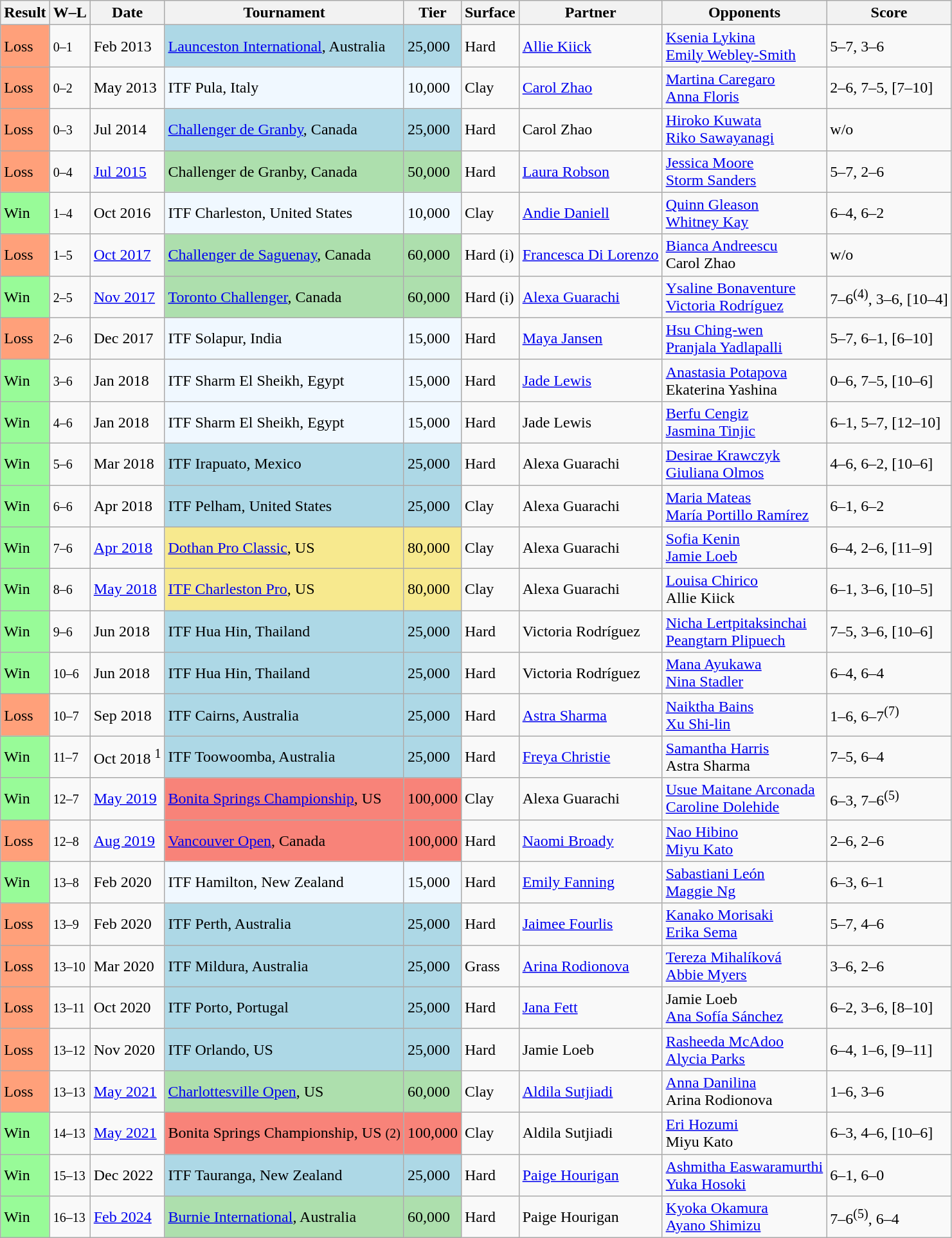<table class="sortable wikitable">
<tr>
<th>Result</th>
<th class="unsortable">W–L</th>
<th>Date</th>
<th>Tournament</th>
<th>Tier</th>
<th>Surface</th>
<th>Partner</th>
<th>Opponents</th>
<th class="unsortable">Score</th>
</tr>
<tr>
<td style="background:#ffa07a;">Loss</td>
<td><small>0–1</small></td>
<td>Feb 2013</td>
<td style="background:lightblue;"><a href='#'>Launceston International</a>, Australia</td>
<td style="background:lightblue;">25,000</td>
<td>Hard</td>
<td> <a href='#'>Allie Kiick</a></td>
<td> <a href='#'>Ksenia Lykina</a> <br>  <a href='#'>Emily Webley-Smith</a></td>
<td>5–7, 3–6</td>
</tr>
<tr>
<td style="background:#ffa07a;">Loss</td>
<td><small>0–2</small></td>
<td>May 2013</td>
<td style="background:#f0f8ff;">ITF Pula, Italy</td>
<td style="background:#f0f8ff;">10,000</td>
<td>Clay</td>
<td> <a href='#'>Carol Zhao</a></td>
<td> <a href='#'>Martina Caregaro</a> <br>  <a href='#'>Anna Floris</a></td>
<td>2–6, 7–5, [7–10]</td>
</tr>
<tr>
<td style="background:#ffa07a;">Loss</td>
<td><small>0–3</small></td>
<td>Jul 2014</td>
<td style="background:lightblue;"><a href='#'>Challenger de Granby</a>, Canada</td>
<td style="background:lightblue;">25,000</td>
<td>Hard</td>
<td> Carol Zhao</td>
<td> <a href='#'>Hiroko Kuwata</a> <br>  <a href='#'>Riko Sawayanagi</a></td>
<td>w/o</td>
</tr>
<tr>
<td style="background:#ffa07a;">Loss</td>
<td><small>0–4</small></td>
<td><a href='#'>Jul 2015</a></td>
<td style="background:#addfad;">Challenger de Granby, Canada</td>
<td style="background:#addfad;">50,000</td>
<td>Hard</td>
<td> <a href='#'>Laura Robson</a></td>
<td> <a href='#'>Jessica Moore</a> <br>  <a href='#'>Storm Sanders</a></td>
<td>5–7, 2–6</td>
</tr>
<tr>
<td style="background:#98fb98;">Win</td>
<td><small>1–4</small></td>
<td>Oct 2016</td>
<td style="background:#f0f8ff;">ITF Charleston, United States</td>
<td style="background:#f0f8ff;">10,000</td>
<td>Clay</td>
<td> <a href='#'>Andie Daniell</a></td>
<td> <a href='#'>Quinn Gleason</a> <br>  <a href='#'>Whitney Kay</a></td>
<td>6–4, 6–2</td>
</tr>
<tr>
<td style="background:#ffa07a;">Loss</td>
<td><small>1–5</small></td>
<td><a href='#'>Oct 2017</a></td>
<td style="background:#addfad;"><a href='#'>Challenger de Saguenay</a>, Canada</td>
<td style="background:#addfad;">60,000</td>
<td>Hard (i)</td>
<td> <a href='#'>Francesca Di Lorenzo</a></td>
<td> <a href='#'>Bianca Andreescu</a> <br>  Carol Zhao</td>
<td>w/o</td>
</tr>
<tr>
<td style="background:#98fb98;">Win</td>
<td><small>2–5</small></td>
<td><a href='#'>Nov 2017</a></td>
<td style="background:#addfad;"><a href='#'>Toronto Challenger</a>, Canada</td>
<td style="background:#addfad;">60,000</td>
<td>Hard (i)</td>
<td> <a href='#'>Alexa Guarachi</a></td>
<td> <a href='#'>Ysaline Bonaventure</a> <br>  <a href='#'>Victoria Rodríguez</a></td>
<td>7–6<sup>(4)</sup>, 3–6, [10–4]</td>
</tr>
<tr>
<td style="background:#ffa07a;">Loss</td>
<td><small>2–6</small></td>
<td>Dec 2017</td>
<td style="background:#f0f8ff;">ITF Solapur, India</td>
<td style="background:#f0f8ff;">15,000</td>
<td>Hard</td>
<td> <a href='#'>Maya Jansen</a></td>
<td> <a href='#'>Hsu Ching-wen</a> <br>  <a href='#'>Pranjala Yadlapalli</a></td>
<td>5–7, 6–1, [6–10]</td>
</tr>
<tr>
<td style="background:#98fb98;">Win</td>
<td><small>3–6</small></td>
<td>Jan 2018</td>
<td style="background:#f0f8ff;">ITF Sharm El Sheikh, Egypt</td>
<td style="background:#f0f8ff;">15,000</td>
<td>Hard</td>
<td> <a href='#'>Jade Lewis</a></td>
<td> <a href='#'>Anastasia Potapova</a> <br>  Ekaterina Yashina</td>
<td>0–6, 7–5, [10–6]</td>
</tr>
<tr>
<td style="background:#98fb98;">Win</td>
<td><small>4–6</small></td>
<td>Jan 2018</td>
<td style="background:#f0f8ff;">ITF Sharm El Sheikh, Egypt</td>
<td style="background:#f0f8ff;">15,000</td>
<td>Hard</td>
<td> Jade Lewis</td>
<td> <a href='#'>Berfu Cengiz</a> <br>  <a href='#'>Jasmina Tinjic</a></td>
<td>6–1, 5–7, [12–10]</td>
</tr>
<tr>
<td style="background:#98fb98;">Win</td>
<td><small>5–6</small></td>
<td>Mar 2018</td>
<td style="background:lightblue;">ITF Irapuato, Mexico</td>
<td style="background:lightblue;">25,000</td>
<td>Hard</td>
<td> Alexa Guarachi</td>
<td> <a href='#'>Desirae Krawczyk</a> <br>  <a href='#'>Giuliana Olmos</a></td>
<td>4–6, 6–2, [10–6]</td>
</tr>
<tr>
<td style="background:#98fb98;">Win</td>
<td><small>6–6</small></td>
<td>Apr 2018</td>
<td style="background:lightblue;">ITF Pelham, United States</td>
<td style="background:lightblue;">25,000</td>
<td>Clay</td>
<td> Alexa Guarachi</td>
<td> <a href='#'>Maria Mateas</a> <br>  <a href='#'>María Portillo Ramírez</a></td>
<td>6–1, 6–2</td>
</tr>
<tr>
<td style="background:#98fb98;">Win</td>
<td><small>7–6</small></td>
<td><a href='#'>Apr 2018</a></td>
<td style="background:#f7e98e;"><a href='#'>Dothan Pro Classic</a>, US</td>
<td style="background:#f7e98e;">80,000</td>
<td>Clay</td>
<td> Alexa Guarachi</td>
<td> <a href='#'>Sofia Kenin</a> <br>  <a href='#'>Jamie Loeb</a></td>
<td>6–4, 2–6, [11–9]</td>
</tr>
<tr>
<td style="background:#98fb98;">Win</td>
<td><small>8–6</small></td>
<td><a href='#'>May 2018</a></td>
<td style="background:#f7e98e;"><a href='#'>ITF Charleston Pro</a>, US</td>
<td style="background:#f7e98e;">80,000</td>
<td>Clay</td>
<td> Alexa Guarachi</td>
<td> <a href='#'>Louisa Chirico</a> <br>  Allie Kiick</td>
<td>6–1, 3–6, [10–5]</td>
</tr>
<tr>
<td style="background:#98fb98;">Win</td>
<td><small>9–6</small></td>
<td>Jun 2018</td>
<td style="background:lightblue;">ITF Hua Hin, Thailand</td>
<td style="background:lightblue;">25,000</td>
<td>Hard</td>
<td> Victoria Rodríguez</td>
<td> <a href='#'>Nicha Lertpitaksinchai</a> <br>  <a href='#'>Peangtarn Plipuech</a></td>
<td>7–5, 3–6, [10–6]</td>
</tr>
<tr>
<td style="background:#98fb98;">Win</td>
<td><small>10–6</small></td>
<td>Jun 2018</td>
<td style="background:lightblue;">ITF Hua Hin, Thailand</td>
<td style="background:lightblue;">25,000</td>
<td>Hard</td>
<td> Victoria Rodríguez</td>
<td> <a href='#'>Mana Ayukawa</a> <br>  <a href='#'>Nina Stadler</a></td>
<td>6–4, 6–4</td>
</tr>
<tr>
<td style="background:#ffa07a;">Loss</td>
<td><small>10–7</small></td>
<td>Sep 2018</td>
<td style="background:lightblue;">ITF Cairns, Australia</td>
<td style="background:lightblue;">25,000</td>
<td>Hard</td>
<td> <a href='#'>Astra Sharma</a></td>
<td> <a href='#'>Naiktha Bains</a> <br>  <a href='#'>Xu Shi-lin</a></td>
<td>1–6, 6–7<sup>(7)</sup></td>
</tr>
<tr>
<td style="background:#98fb98;">Win</td>
<td><small>11–7</small></td>
<td>Oct 2018 <sup>1</sup></td>
<td style="background:lightblue;">ITF Toowoomba, Australia</td>
<td style="background:lightblue;">25,000</td>
<td>Hard</td>
<td> <a href='#'>Freya Christie</a></td>
<td> <a href='#'>Samantha Harris</a> <br>  Astra Sharma</td>
<td>7–5, 6–4</td>
</tr>
<tr>
<td style="background:#98fb98;">Win</td>
<td><small>12–7</small></td>
<td><a href='#'>May 2019</a></td>
<td style="background:#f88379;"><a href='#'>Bonita Springs Championship</a>, US</td>
<td style="background:#f88379;">100,000</td>
<td>Clay</td>
<td> Alexa Guarachi</td>
<td> <a href='#'>Usue Maitane Arconada</a> <br>  <a href='#'>Caroline Dolehide</a></td>
<td>6–3, 7–6<sup>(5)</sup></td>
</tr>
<tr>
<td style="background:#ffa07a;">Loss</td>
<td><small>12–8</small></td>
<td><a href='#'>Aug 2019</a></td>
<td style="background:#f88379;"><a href='#'>Vancouver Open</a>, Canada</td>
<td style="background:#f88379;">100,000</td>
<td>Hard</td>
<td> <a href='#'>Naomi Broady</a></td>
<td> <a href='#'>Nao Hibino</a> <br>  <a href='#'>Miyu Kato</a></td>
<td>2–6, 2–6</td>
</tr>
<tr>
<td style="background:#98fb98;">Win</td>
<td><small>13–8</small></td>
<td>Feb 2020</td>
<td style="background:#f0f8ff;">ITF Hamilton, New Zealand</td>
<td style="background:#f0f8ff;">15,000</td>
<td>Hard</td>
<td> <a href='#'>Emily Fanning</a></td>
<td> <a href='#'>Sabastiani León</a> <br>  <a href='#'>Maggie Ng</a></td>
<td>6–3, 6–1</td>
</tr>
<tr>
<td style="background:#ffa07a;">Loss</td>
<td><small>13–9</small></td>
<td>Feb 2020</td>
<td style="background:lightblue;">ITF Perth, Australia</td>
<td style="background:lightblue;">25,000</td>
<td>Hard</td>
<td> <a href='#'>Jaimee Fourlis</a></td>
<td> <a href='#'>Kanako Morisaki</a> <br>  <a href='#'>Erika Sema</a></td>
<td>5–7, 4–6</td>
</tr>
<tr>
<td style="background:#ffa07a;">Loss</td>
<td><small>13–10</small></td>
<td>Mar 2020</td>
<td style="background:lightblue;">ITF Mildura, Australia</td>
<td style="background:lightblue;">25,000</td>
<td>Grass</td>
<td> <a href='#'>Arina Rodionova</a></td>
<td> <a href='#'>Tereza Mihalíková</a> <br>  <a href='#'>Abbie Myers</a></td>
<td>3–6, 2–6</td>
</tr>
<tr>
<td style="background:#ffa07a;">Loss</td>
<td><small>13–11</small></td>
<td>Oct 2020</td>
<td style="background:lightblue;">ITF Porto, Portugal</td>
<td style="background:lightblue;">25,000</td>
<td>Hard</td>
<td> <a href='#'>Jana Fett</a></td>
<td> Jamie Loeb <br>  <a href='#'>Ana Sofía Sánchez</a></td>
<td>6–2, 3–6, [8–10]</td>
</tr>
<tr>
<td style="background:#ffa07a;">Loss</td>
<td><small>13–12</small></td>
<td>Nov 2020</td>
<td style="background:lightblue;">ITF Orlando, US</td>
<td style="background:lightblue;">25,000</td>
<td>Hard</td>
<td> Jamie Loeb</td>
<td> <a href='#'>Rasheeda McAdoo</a> <br>  <a href='#'>Alycia Parks</a></td>
<td>6–4, 1–6, [9–11]</td>
</tr>
<tr>
<td style="background:#ffa07a;">Loss</td>
<td><small>13–13</small></td>
<td><a href='#'>May 2021</a></td>
<td style="background:#addfad;"><a href='#'>Charlottesville Open</a>, US</td>
<td style="background:#addfad;">60,000</td>
<td>Clay</td>
<td> <a href='#'>Aldila Sutjiadi</a></td>
<td> <a href='#'>Anna Danilina</a> <br>  Arina Rodionova</td>
<td>1–6, 3–6</td>
</tr>
<tr>
<td style="background:#98fb98;">Win</td>
<td><small>14–13</small></td>
<td><a href='#'>May 2021</a></td>
<td style="background:#f88379;">Bonita Springs Championship, US <small>(2)</small></td>
<td style="background:#f88379;">100,000</td>
<td>Clay</td>
<td> Aldila Sutjiadi</td>
<td> <a href='#'>Eri Hozumi</a> <br>  Miyu Kato</td>
<td>6–3, 4–6, [10–6]</td>
</tr>
<tr>
<td style="background:#98fb98;">Win</td>
<td><small>15–13</small></td>
<td>Dec 2022</td>
<td style="background:lightblue;">ITF Tauranga, New Zealand</td>
<td style="background:lightblue;">25,000</td>
<td>Hard</td>
<td> <a href='#'>Paige Hourigan</a></td>
<td> <a href='#'>Ashmitha Easwaramurthi</a> <br>  <a href='#'>Yuka Hosoki</a></td>
<td>6–1, 6–0</td>
</tr>
<tr>
<td style="background:#98fb98;">Win</td>
<td><small>16–13</small></td>
<td><a href='#'>Feb 2024</a></td>
<td style="background:#addfad;"><a href='#'>Burnie International</a>, Australia</td>
<td style="background:#addfad;">60,000</td>
<td>Hard</td>
<td> Paige Hourigan</td>
<td> <a href='#'>Kyoka Okamura</a> <br>  <a href='#'>Ayano Shimizu</a></td>
<td>7–6<sup>(5)</sup>, 6–4</td>
</tr>
</table>
